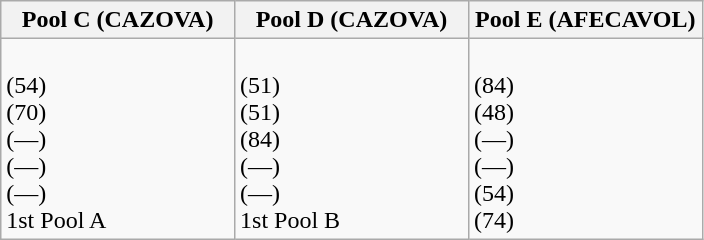<table class="wikitable">
<tr>
<th width=33%>Pool C (CAZOVA)</th>
<th width=33%>Pool D (CAZOVA)</th>
<th width=33%>Pool E (AFECAVOL)</th>
</tr>
<tr>
<td valign=top><br> (54)<br>
 (70)<br>
 (—)<br>
 (—)<br>
 (—)<br>
1st Pool A</td>
<td valign=top><br> (51)<br>
 (51)<br>
 (84)<br>
 (—)<br>
 (—)<br>
1st Pool B</td>
<td><br> (84)<br>
 (48)<br>
 (—)<br>
 (—)<br>
 (54)<br>
 (74)</td>
</tr>
</table>
